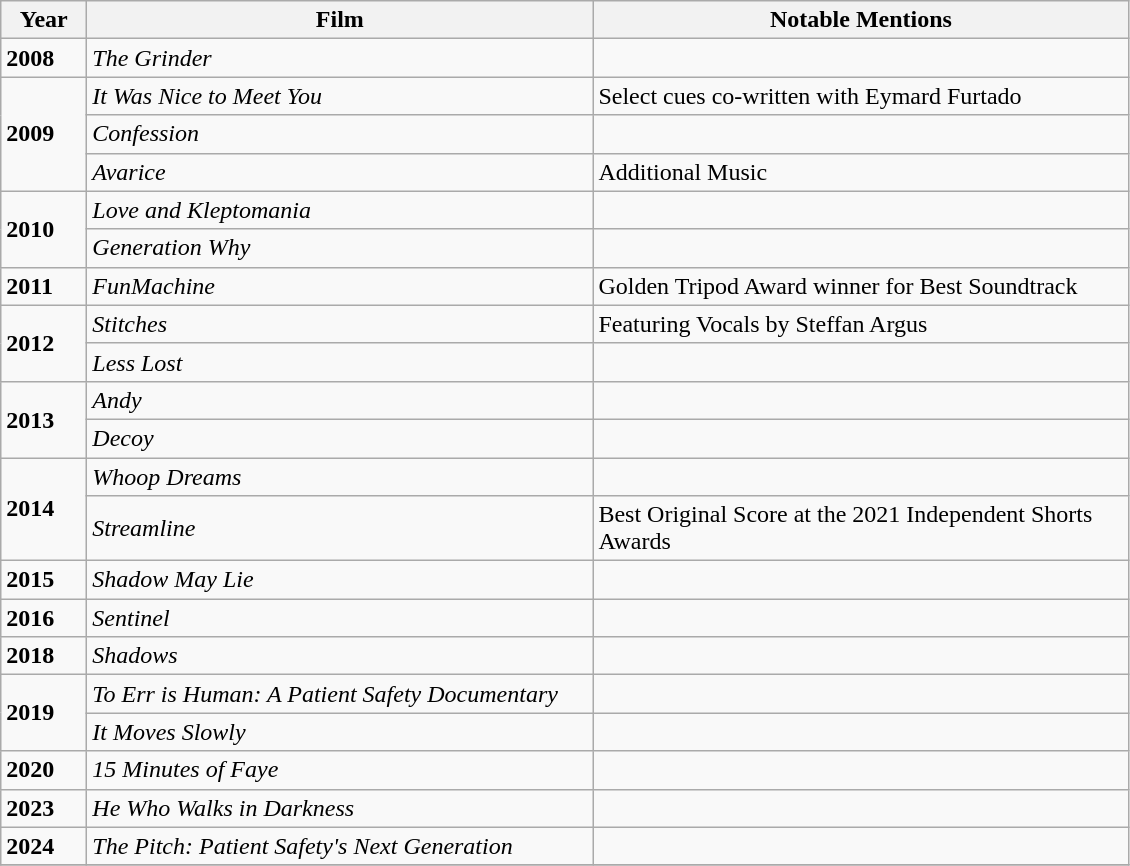<table class="wikitable sortable">
<tr>
<th width="50">Year</th>
<th width="330">Film</th>
<th width="350">Notable Mentions</th>
</tr>
<tr>
<td rowspan="1"><strong>2008</strong></td>
<td><em>The Grinder</em></td>
<td></td>
</tr>
<tr>
<td rowspan="3"><strong>2009</strong></td>
<td><em>It Was Nice to Meet You</em></td>
<td>Select cues co-written with Eymard Furtado</td>
</tr>
<tr>
<td><em>Confession</em></td>
<td></td>
</tr>
<tr>
<td><em>Avarice</em></td>
<td>Additional Music</td>
</tr>
<tr>
<td rowspan="2"><strong>2010</strong></td>
<td><em>Love and Kleptomania</em></td>
<td></td>
</tr>
<tr>
<td><em>Generation Why</em></td>
<td></td>
</tr>
<tr>
<td rowspan="1"><strong>2011</strong></td>
<td><em>FunMachine</em></td>
<td>Golden Tripod Award winner for Best Soundtrack</td>
</tr>
<tr>
<td rowspan="2"><strong>2012</strong></td>
<td><em>Stitches</em></td>
<td>Featuring Vocals by Steffan Argus</td>
</tr>
<tr>
<td><em>Less Lost</em></td>
<td></td>
</tr>
<tr>
<td rowspan="2"><strong>2013</strong></td>
<td><em>Andy</em></td>
<td></td>
</tr>
<tr>
<td><em>Decoy</em></td>
<td></td>
</tr>
<tr>
<td rowspan="2"><strong>2014</strong></td>
<td><em>Whoop Dreams</em></td>
<td></td>
</tr>
<tr>
<td><em>Streamline</em></td>
<td>Best Original Score at the 2021 Independent Shorts Awards</td>
</tr>
<tr>
<td rowspan="1"><strong>2015</strong></td>
<td><em>Shadow May Lie</em></td>
<td></td>
</tr>
<tr>
<td rowspan="1"><strong>2016</strong></td>
<td><em>Sentinel</em></td>
<td></td>
</tr>
<tr>
<td rowspan="1"><strong>2018</strong></td>
<td><em>Shadows</em></td>
<td></td>
</tr>
<tr>
<td rowspan="2"><strong>2019</strong></td>
<td><em>To Err is Human: A Patient Safety Documentary</em></td>
<td></td>
</tr>
<tr>
<td><em>It Moves Slowly</em></td>
<td></td>
</tr>
<tr>
<td rowspan="1"><strong>2020</strong></td>
<td><em>15 Minutes of Faye</em></td>
<td></td>
</tr>
<tr>
<td rowspan="1"><strong>2023</strong></td>
<td><em>He Who Walks in Darkness</em></td>
<td></td>
</tr>
<tr>
<td rowspan="1"><strong>2024</strong></td>
<td><em>The Pitch: Patient Safety's Next Generation</em></td>
<td></td>
</tr>
<tr>
</tr>
</table>
